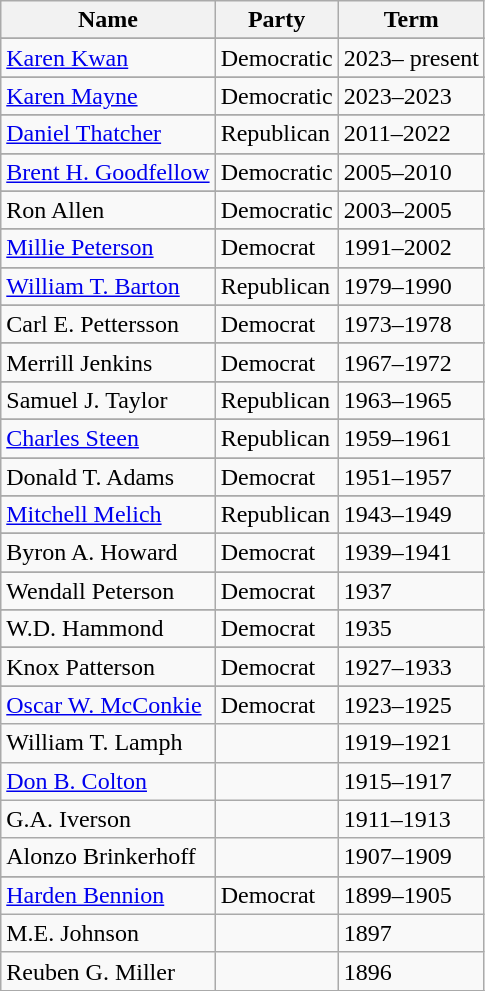<table class="wikitable">
<tr>
<th>Name</th>
<th>Party</th>
<th>Term</th>
</tr>
<tr>
</tr>
<tr>
<td><a href='#'>Karen Kwan</a></td>
<td>Democratic</td>
<td>2023– present</td>
</tr>
<tr>
</tr>
<tr>
<td><a href='#'>Karen Mayne</a></td>
<td>Democratic</td>
<td>2023–2023</td>
</tr>
<tr>
</tr>
<tr>
<td><a href='#'>Daniel Thatcher</a></td>
<td>Republican</td>
<td>2011–2022</td>
</tr>
<tr>
</tr>
<tr>
<td><a href='#'>Brent H. Goodfellow</a></td>
<td>Democratic</td>
<td>2005–2010</td>
</tr>
<tr>
</tr>
<tr>
<td>Ron Allen</td>
<td>Democratic</td>
<td>2003–2005</td>
</tr>
<tr>
</tr>
<tr>
<td><a href='#'>Millie Peterson</a></td>
<td>Democrat</td>
<td>1991–2002</td>
</tr>
<tr>
</tr>
<tr>
<td><a href='#'>William T. Barton</a></td>
<td>Republican</td>
<td>1979–1990</td>
</tr>
<tr>
</tr>
<tr>
<td>Carl E. Pettersson</td>
<td>Democrat</td>
<td>1973–1978</td>
</tr>
<tr>
</tr>
<tr>
<td>Merrill Jenkins</td>
<td>Democrat</td>
<td>1967–1972</td>
</tr>
<tr>
</tr>
<tr>
<td>Samuel J. Taylor</td>
<td>Republican</td>
<td>1963–1965</td>
</tr>
<tr>
</tr>
<tr>
<td><a href='#'>Charles Steen</a></td>
<td>Republican</td>
<td>1959–1961</td>
</tr>
<tr>
</tr>
<tr>
<td>Donald T. Adams</td>
<td>Democrat</td>
<td>1951–1957</td>
</tr>
<tr>
</tr>
<tr>
<td><a href='#'>Mitchell Melich</a></td>
<td>Republican</td>
<td>1943–1949</td>
</tr>
<tr>
</tr>
<tr>
<td>Byron A. Howard</td>
<td>Democrat</td>
<td>1939–1941</td>
</tr>
<tr>
</tr>
<tr>
<td>Wendall Peterson</td>
<td>Democrat</td>
<td>1937</td>
</tr>
<tr>
</tr>
<tr>
<td>W.D. Hammond</td>
<td>Democrat</td>
<td>1935</td>
</tr>
<tr>
</tr>
<tr>
<td>Knox Patterson</td>
<td>Democrat</td>
<td>1927–1933</td>
</tr>
<tr>
</tr>
<tr>
<td><a href='#'>Oscar W. McConkie</a></td>
<td>Democrat</td>
<td>1923–1925</td>
</tr>
<tr>
<td>William T. Lamph</td>
<td></td>
<td>1919–1921</td>
</tr>
<tr>
<td><a href='#'>Don B. Colton</a></td>
<td></td>
<td>1915–1917</td>
</tr>
<tr>
<td>G.A. Iverson</td>
<td></td>
<td>1911–1913</td>
</tr>
<tr>
<td>Alonzo Brinkerhoff</td>
<td></td>
<td>1907–1909</td>
</tr>
<tr>
</tr>
<tr>
<td><a href='#'>Harden Bennion</a></td>
<td>Democrat</td>
<td>1899–1905</td>
</tr>
<tr>
<td>M.E. Johnson</td>
<td></td>
<td>1897</td>
</tr>
<tr>
<td>Reuben G. Miller</td>
<td></td>
<td>1896</td>
</tr>
<tr>
</tr>
</table>
